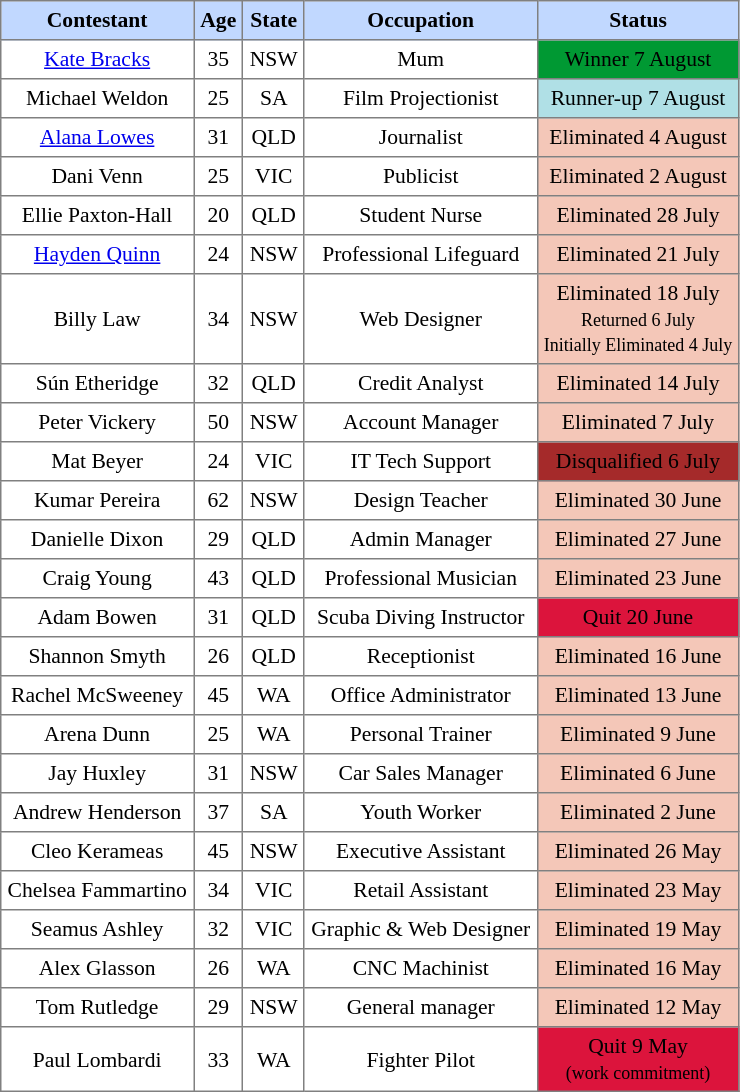<table class="sortable" border="1" cellpadding="4" cellspacing="0" style="text-align:center; font-size:90%; border-collapse:collapse;">
<tr style="background:#C1D8FF;">
<th>Contestant</th>
<th>Age</th>
<th>State</th>
<th>Occupation</th>
<th>Status</th>
</tr>
<tr>
<td><a href='#'>Kate Bracks</a></td>
<td>35</td>
<td>NSW</td>
<td>Mum</td>
<td style="background:#093;"><span>Winner 7 August</span></td>
</tr>
<tr>
<td>Michael Weldon</td>
<td>25</td>
<td>SA</td>
<td>Film Projectionist</td>
<td style="background:#B0E0E6; text-align:center;">Runner-up 7 August</td>
</tr>
<tr>
<td><a href='#'>Alana Lowes</a></td>
<td>31</td>
<td>QLD</td>
<td>Journalist</td>
<td style="background:#f4c7b8">Eliminated 4 August</td>
</tr>
<tr>
<td>Dani Venn</td>
<td>25</td>
<td>VIC</td>
<td>Publicist</td>
<td style="background:#f4c7b8; text-align:center;">Eliminated 2 August</td>
</tr>
<tr>
<td>Ellie Paxton-Hall</td>
<td>20</td>
<td>QLD</td>
<td>Student Nurse</td>
<td style="background:#f4c7b8; text-align:center;">Eliminated 28 July</td>
</tr>
<tr>
<td><a href='#'>Hayden Quinn</a></td>
<td>24</td>
<td>NSW</td>
<td>Professional Lifeguard</td>
<td style="background:#f4c7b8; text-align:center;">Eliminated 21 July</td>
</tr>
<tr>
<td>Billy Law</td>
<td>34</td>
<td>NSW</td>
<td>Web Designer</td>
<td style="background:#f4c7b8; text-align:center;">Eliminated 18 July<br><small>Returned 6 July<br>Initially Eliminated 4 July</small></td>
</tr>
<tr>
<td>Sún Etheridge</td>
<td>32</td>
<td>QLD</td>
<td>Credit Analyst</td>
<td style="background:#f4c7b8; text-align:center;">Eliminated 14 July</td>
</tr>
<tr>
<td>Peter Vickery</td>
<td>50</td>
<td>NSW</td>
<td>Account Manager</td>
<td style="background:#f4c7b8; text-align:center;">Eliminated 7 July</td>
</tr>
<tr>
<td>Mat Beyer</td>
<td>24</td>
<td>VIC</td>
<td>IT Tech Support</td>
<td style="background:brown;"><span>Disqualified 6 July</span></td>
</tr>
<tr>
<td>Kumar Pereira</td>
<td>62</td>
<td>NSW</td>
<td>Design Teacher</td>
<td style="background:#f4c7b8; text-align:center;">Eliminated 30 June</td>
</tr>
<tr>
<td>Danielle Dixon</td>
<td>29</td>
<td>QLD</td>
<td>Admin Manager</td>
<td style="background:#f4c7b8; text-align:center;">Eliminated 27 June</td>
</tr>
<tr>
<td>Craig Young</td>
<td>43</td>
<td>QLD</td>
<td>Professional Musician</td>
<td style="background:#f4c7b8; text-align:center;">Eliminated 23 June</td>
</tr>
<tr>
<td>Adam Bowen</td>
<td>31</td>
<td>QLD</td>
<td>Scuba Diving Instructor</td>
<td style="background:Crimson;"><span>Quit 20 June</span></td>
</tr>
<tr>
<td>Shannon Smyth</td>
<td>26</td>
<td>QLD</td>
<td>Receptionist</td>
<td style="background:#f4c7b8; text-align:center;">Eliminated 16 June</td>
</tr>
<tr>
<td>Rachel McSweeney</td>
<td>45</td>
<td>WA</td>
<td>Office Administrator</td>
<td style="background:#f4c7b8; text-align:center;">Eliminated 13 June</td>
</tr>
<tr>
<td>Arena Dunn</td>
<td>25</td>
<td>WA</td>
<td>Personal Trainer</td>
<td style="background:#f4c7b8; text-align:center;">Eliminated 9 June</td>
</tr>
<tr>
<td>Jay Huxley</td>
<td>31</td>
<td>NSW</td>
<td>Car Sales Manager</td>
<td style="background:#f4c7b8; text-align:center;">Eliminated 6 June</td>
</tr>
<tr>
<td>Andrew Henderson</td>
<td>37</td>
<td>SA</td>
<td>Youth Worker</td>
<td style="background:#f4c7b8; text-align:center;">Eliminated 2 June</td>
</tr>
<tr>
<td>Cleo Kerameas</td>
<td>45</td>
<td>NSW</td>
<td>Executive Assistant</td>
<td style="background:#f4c7b8; text-align:center;">Eliminated 26 May</td>
</tr>
<tr>
<td>Chelsea Fammartino</td>
<td>34</td>
<td>VIC</td>
<td>Retail Assistant</td>
<td style="background:#f4c7b8; text-align:center;">Eliminated 23 May</td>
</tr>
<tr>
<td>Seamus Ashley</td>
<td>32</td>
<td>VIC</td>
<td>Graphic & Web Designer</td>
<td style="background:#f4c7b8; text-align:center;">Eliminated 19 May</td>
</tr>
<tr>
<td>Alex Glasson</td>
<td>26</td>
<td>WA</td>
<td>CNC Machinist</td>
<td style="background:#f4c7b8; text-align:center;">Eliminated 16 May</td>
</tr>
<tr>
<td>Tom Rutledge</td>
<td>29</td>
<td>NSW</td>
<td>General manager</td>
<td style="background:#f4c7b8; text-align:center;">Eliminated 12 May</td>
</tr>
<tr>
<td>Paul Lombardi</td>
<td>33</td>
<td>WA</td>
<td>Fighter Pilot</td>
<td style="background:Crimson;"><span>Quit 9 May<br><small> (work commitment)</small></span></td>
</tr>
</table>
